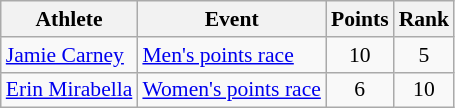<table class=wikitable style=font-size:90%;text-align:center>
<tr>
<th>Athlete</th>
<th>Event</th>
<th>Points</th>
<th>Rank</th>
</tr>
<tr>
<td align=left><a href='#'>Jamie Carney</a></td>
<td align=left><a href='#'>Men's points race</a></td>
<td>10</td>
<td>5</td>
</tr>
<tr>
<td align=left><a href='#'>Erin Mirabella</a></td>
<td align=left><a href='#'>Women's points race</a></td>
<td>6</td>
<td>10</td>
</tr>
</table>
